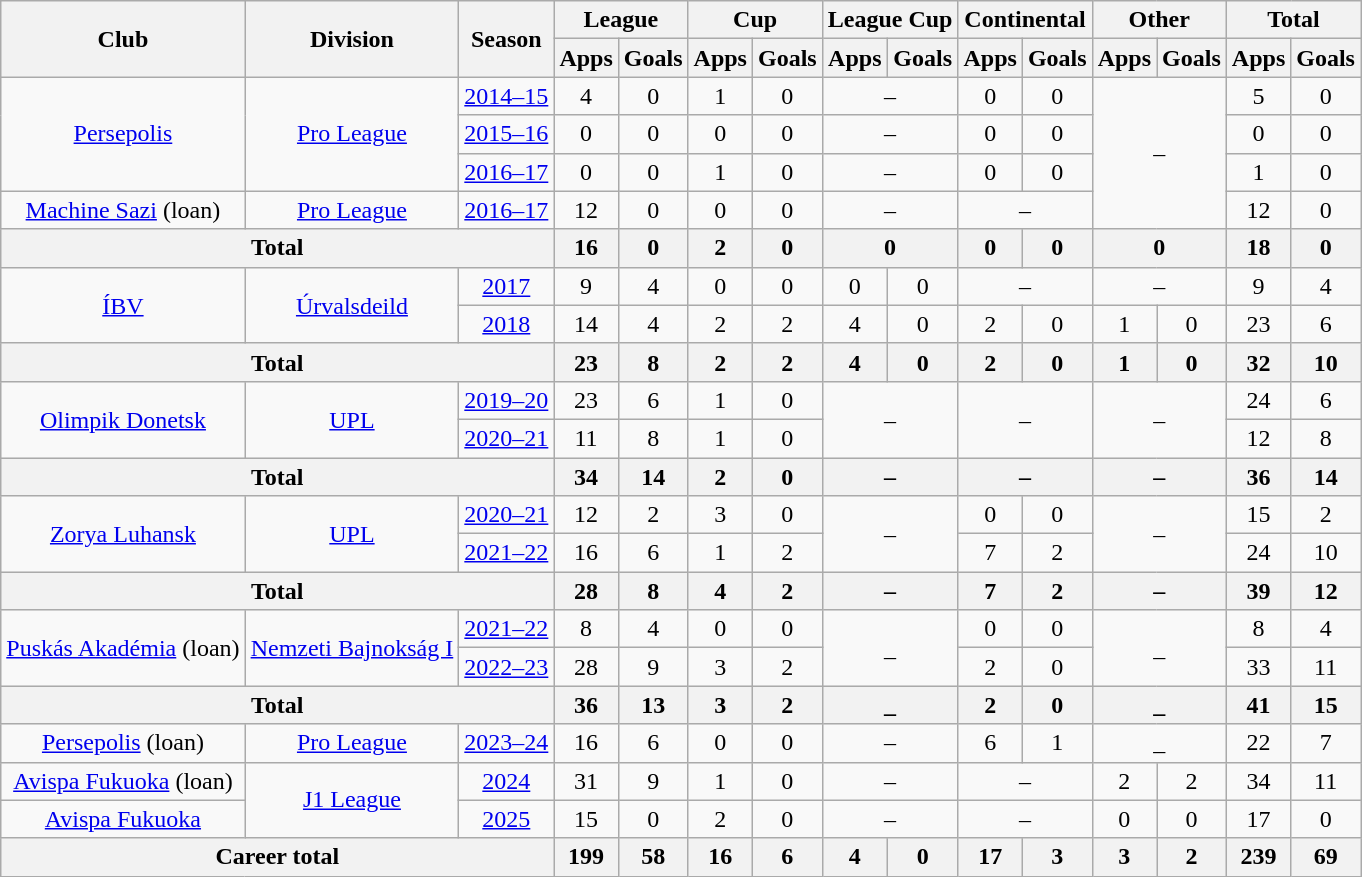<table class="wikitable" style="text-align: center;">
<tr>
<th rowspan="2">Club</th>
<th rowspan="2">Division</th>
<th rowspan="2">Season</th>
<th colspan="2">League</th>
<th colspan="2">Cup</th>
<th colspan="2">League Cup</th>
<th colspan="2">Continental</th>
<th colspan="2">Other</th>
<th colspan="2">Total</th>
</tr>
<tr>
<th>Apps</th>
<th>Goals</th>
<th>Apps</th>
<th>Goals</th>
<th>Apps</th>
<th>Goals</th>
<th>Apps</th>
<th>Goals</th>
<th>Apps</th>
<th>Goals</th>
<th>Apps</th>
<th>Goals</th>
</tr>
<tr>
<td rowspan="3"><a href='#'>Persepolis</a></td>
<td rowspan="3"><a href='#'>Pro League</a></td>
<td><a href='#'>2014–15</a></td>
<td>4</td>
<td>0</td>
<td>1</td>
<td>0</td>
<td colspan="2">–</td>
<td>0</td>
<td>0</td>
<td colspan="2" rowspan="4">–</td>
<td>5</td>
<td>0</td>
</tr>
<tr>
<td><a href='#'>2015–16</a></td>
<td>0</td>
<td>0</td>
<td>0</td>
<td>0</td>
<td colspan="2">–</td>
<td>0</td>
<td>0</td>
<td>0</td>
<td>0</td>
</tr>
<tr>
<td><a href='#'>2016–17</a></td>
<td>0</td>
<td>0</td>
<td>1</td>
<td>0</td>
<td colspan="2">–</td>
<td>0</td>
<td>0</td>
<td>1</td>
<td>0</td>
</tr>
<tr>
<td><a href='#'>Machine Sazi</a> (loan)</td>
<td><a href='#'>Pro League</a></td>
<td><a href='#'>2016–17</a></td>
<td>12</td>
<td>0</td>
<td>0</td>
<td>0</td>
<td colspan="2">–</td>
<td colspan="2">–</td>
<td>12</td>
<td>0</td>
</tr>
<tr>
<th colspan=3>Total</th>
<th>16</th>
<th>0</th>
<th>2</th>
<th>0</th>
<th colspan="2">0</th>
<th>0</th>
<th>0</th>
<th colspan="2">0</th>
<th>18</th>
<th>0</th>
</tr>
<tr>
<td rowspan="2"><a href='#'>ÍBV</a></td>
<td rowspan="2"><a href='#'>Úrvalsdeild</a></td>
<td><a href='#'>2017</a></td>
<td>9</td>
<td>4</td>
<td>0</td>
<td>0</td>
<td>0</td>
<td>0</td>
<td colspan="2">–</td>
<td colspan="2">–</td>
<td>9</td>
<td>4</td>
</tr>
<tr>
<td><a href='#'>2018</a></td>
<td>14</td>
<td>4</td>
<td>2</td>
<td>2</td>
<td>4</td>
<td>0</td>
<td>2</td>
<td>0</td>
<td>1</td>
<td>0</td>
<td>23</td>
<td>6</td>
</tr>
<tr>
<th colspan=3>Total</th>
<th>23</th>
<th>8</th>
<th>2</th>
<th>2</th>
<th>4</th>
<th>0</th>
<th>2</th>
<th>0</th>
<th>1</th>
<th>0</th>
<th>32</th>
<th>10</th>
</tr>
<tr>
<td rowspan="2"><a href='#'>Olimpik Donetsk</a></td>
<td rowspan="2"><a href='#'>UPL</a></td>
<td><a href='#'>2019–20</a></td>
<td>23</td>
<td>6</td>
<td>1</td>
<td>0</td>
<td colspan="2" rowspan="2">–</td>
<td colspan="2" rowspan="2">–</td>
<td colspan="2" rowspan="2">–</td>
<td>24</td>
<td>6</td>
</tr>
<tr>
<td><a href='#'>2020–21</a></td>
<td>11</td>
<td>8</td>
<td>1</td>
<td>0</td>
<td>12</td>
<td>8</td>
</tr>
<tr>
<th colspan=3>Total</th>
<th>34</th>
<th>14</th>
<th>2</th>
<th>0</th>
<th colspan="2">–</th>
<th colspan="2">–</th>
<th colspan="2">–</th>
<th>36</th>
<th>14</th>
</tr>
<tr>
<td rowspan="2"><a href='#'>Zorya Luhansk</a></td>
<td rowspan="2"><a href='#'>UPL</a></td>
<td><a href='#'>2020–21</a></td>
<td>12</td>
<td>2</td>
<td>3</td>
<td>0</td>
<td colspan="2" rowspan="2">–</td>
<td>0</td>
<td>0</td>
<td colspan="2" rowspan="2">–</td>
<td>15</td>
<td>2</td>
</tr>
<tr>
<td><a href='#'>2021–22</a></td>
<td>16</td>
<td>6</td>
<td>1</td>
<td>2</td>
<td>7</td>
<td>2</td>
<td>24</td>
<td>10</td>
</tr>
<tr>
<th colspan=3>Total</th>
<th>28</th>
<th>8</th>
<th>4</th>
<th>2</th>
<th colspan="2">–</th>
<th>7</th>
<th>2</th>
<th colspan="2">–</th>
<th>39</th>
<th>12</th>
</tr>
<tr>
<td rowspan="2"><a href='#'>Puskás Akadémia</a> (loan)</td>
<td rowspan="2"><a href='#'>Nemzeti Bajnokság I</a></td>
<td><a href='#'>2021–22</a></td>
<td>8</td>
<td>4</td>
<td>0</td>
<td>0</td>
<td colspan="2" rowspan="2">_</td>
<td>0</td>
<td>0</td>
<td colspan="2" rowspan="2">_</td>
<td>8</td>
<td>4</td>
</tr>
<tr>
<td><a href='#'>2022–23</a></td>
<td>28</td>
<td>9</td>
<td>3</td>
<td>2</td>
<td>2</td>
<td>0</td>
<td>33</td>
<td>11</td>
</tr>
<tr>
<th colspan=3>Total</th>
<th>36</th>
<th>13</th>
<th>3</th>
<th>2</th>
<th colspan="2">_</th>
<th>2</th>
<th>0</th>
<th colspan="2">_</th>
<th>41</th>
<th>15</th>
</tr>
<tr>
<td rowspan="1"><a href='#'>Persepolis</a> (loan)</td>
<td rowspan="1"><a href='#'>Pro League</a></td>
<td><a href='#'>2023–24</a></td>
<td>16</td>
<td>6</td>
<td>0</td>
<td>0</td>
<td colspan="2">–</td>
<td>6</td>
<td>1</td>
<td colspan="2">_</td>
<td>22</td>
<td>7</td>
</tr>
<tr>
<td><a href='#'>Avispa Fukuoka</a> (loan)</td>
<td rowspan="2"><a href='#'>J1 League</a></td>
<td><a href='#'>2024</a></td>
<td>31</td>
<td>9</td>
<td>1</td>
<td>0</td>
<td colspan="2">–</td>
<td colspan="2">–</td>
<td>2</td>
<td>2</td>
<td>34</td>
<td>11</td>
</tr>
<tr>
<td><a href='#'>Avispa Fukuoka</a></td>
<td><a href='#'>2025</a></td>
<td>15</td>
<td>0</td>
<td>2</td>
<td>0</td>
<td colspan="2">–</td>
<td colspan="2">–</td>
<td>0</td>
<td>0</td>
<td>17</td>
<td>0</td>
</tr>
<tr>
<th colspan=3>Career total</th>
<th>199</th>
<th>58</th>
<th>16</th>
<th>6</th>
<th>4</th>
<th>0</th>
<th>17</th>
<th>3</th>
<th>3</th>
<th>2</th>
<th>239</th>
<th>69</th>
</tr>
</table>
